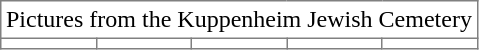<table class="centered" border="1" style="border-collapse:collapse" cellpadding="3">
<tr>
<td colspan="6">Pictures from the Kuppenheim Jewish Cemetery</td>
</tr>
<tr>
<td></td>
<td></td>
<td></td>
<td></td>
<td></td>
</tr>
</table>
